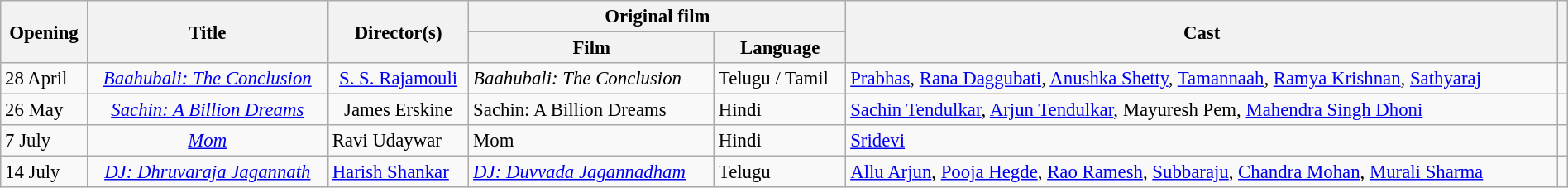<table class="wikitable sortable"  style="width:100%; font-size:95%;">
<tr>
<th scope="col" rowspan="2">Opening</th>
<th scope="col" rowspan="2">Title</th>
<th scope="col" rowspan="2">Director(s)</th>
<th scope="col" colspan="2">Original film</th>
<th scope="col" rowspan="2">Cast</th>
<th scope="col" rowspan="2" class="unsortable"></th>
</tr>
<tr>
<th scope="col">Film</th>
<th scope="col">Language</th>
</tr>
<tr>
<td>28 April</td>
<td align="center"><em><a href='#'>Baahubali: The Conclusion</a></em></td>
<td align="center"><a href='#'>S. S. Rajamouli</a></td>
<td><em>Baahubali: The Conclusion</em></td>
<td>Telugu / Tamil</td>
<td><a href='#'>Prabhas</a>, <a href='#'>Rana Daggubati</a>, <a href='#'>Anushka Shetty</a>, <a href='#'>Tamannaah</a>, <a href='#'>Ramya Krishnan</a>, <a href='#'>Sathyaraj</a></td>
<td></td>
</tr>
<tr>
<td>26 May</td>
<td align="center"><em><a href='#'>Sachin: A Billion Dreams</a></em></td>
<td align="center">James Erskine</td>
<td>Sachin: A Billion Dreams</td>
<td>Hindi</td>
<td><a href='#'>Sachin Tendulkar</a>, <a href='#'>Arjun Tendulkar</a>, Mayuresh Pem, <a href='#'>Mahendra Singh Dhoni</a></td>
<td></td>
</tr>
<tr>
<td>7 July</td>
<td align="center"><em><a href='#'>Mom</a></em></td>
<td>Ravi Udaywar</td>
<td>Mom</td>
<td>Hindi</td>
<td><a href='#'>Sridevi</a></td>
<td></td>
</tr>
<tr>
<td>14 July</td>
<td align="center"><em><a href='#'>DJ: Dhruvaraja Jagannath</a></em></td>
<td><a href='#'>Harish Shankar</a></td>
<td><em><a href='#'>DJ: Duvvada Jagannadham</a></em></td>
<td>Telugu</td>
<td><a href='#'>Allu Arjun</a>, <a href='#'>Pooja Hegde</a>, <a href='#'>Rao Ramesh</a>, <a href='#'>Subbaraju</a>, <a href='#'>Chandra Mohan</a>, <a href='#'>Murali Sharma</a></td>
<td></td>
</tr>
</table>
